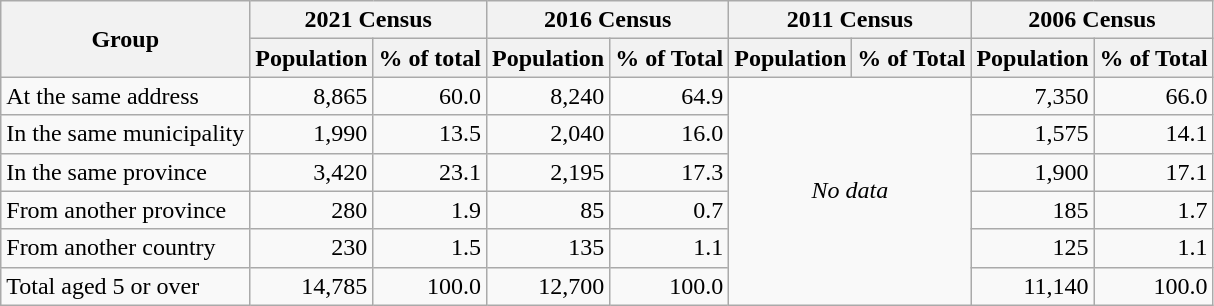<table class="wikitable" style="text-align:right">
<tr>
<th rowspan=2>Group</th>
<th colspan=2>2021 Census</th>
<th colspan=2>2016 Census</th>
<th colspan=2>2011 Census</th>
<th colspan=2>2006 Census</th>
</tr>
<tr>
<th>Population</th>
<th>% of total</th>
<th>Population</th>
<th>% of Total</th>
<th>Population</th>
<th>% of Total</th>
<th>Population</th>
<th>% of Total</th>
</tr>
<tr>
<td style="text-align:left">At the same address</td>
<td>8,865</td>
<td>60.0</td>
<td>8,240</td>
<td>64.9</td>
<td colspan="2" rowspan="6" style="text-align:center"><em>No data</em></td>
<td>7,350</td>
<td>66.0</td>
</tr>
<tr>
<td style="text-align:left">In the same municipality</td>
<td>1,990</td>
<td>13.5</td>
<td>2,040</td>
<td>16.0</td>
<td>1,575</td>
<td>14.1</td>
</tr>
<tr>
<td style="text-align:left">In the same province</td>
<td>3,420</td>
<td>23.1</td>
<td>2,195</td>
<td>17.3</td>
<td>1,900</td>
<td>17.1</td>
</tr>
<tr>
<td style="text-align:left">From another province</td>
<td>280</td>
<td>1.9</td>
<td>85</td>
<td>0.7</td>
<td>185</td>
<td>1.7</td>
</tr>
<tr>
<td style="text-align:left">From another country</td>
<td>230</td>
<td>1.5</td>
<td>135</td>
<td>1.1</td>
<td>125</td>
<td>1.1</td>
</tr>
<tr>
<td style="text-align:left">Total aged 5 or over</td>
<td>14,785</td>
<td>100.0</td>
<td>12,700</td>
<td>100.0</td>
<td>11,140</td>
<td>100.0</td>
</tr>
</table>
